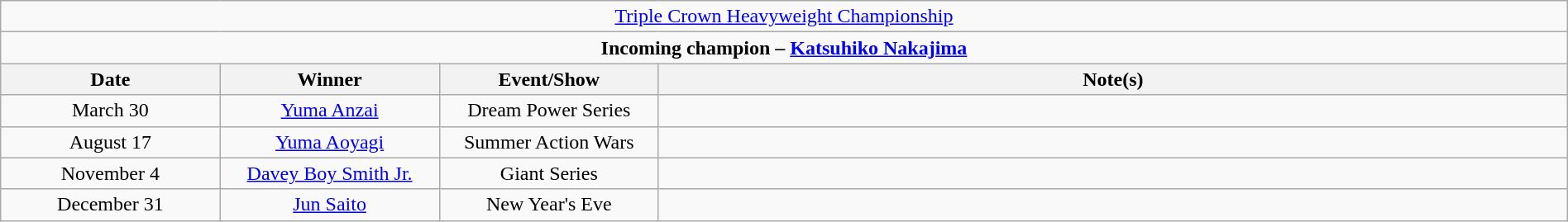<table class="wikitable" style="text-align:center; width:100%;">
<tr>
<td colspan="4" style="text-align: center;"><a href='#'>Triple Crown Heavyweight Championship</a></td>
</tr>
<tr>
<td colspan="4" style="text-align: center;"><strong>Incoming champion – <a href='#'>Katsuhiko Nakajima</a></strong></td>
</tr>
<tr>
<th width=14%>Date</th>
<th width=14%>Winner</th>
<th width=14%>Event/Show</th>
<th width=58%>Note(s)</th>
</tr>
<tr>
<td>March 30</td>
<td><a href='#'>Yuma Anzai</a></td>
<td>Dream Power Series<br></td>
<td></td>
</tr>
<tr>
<td>August 17</td>
<td><a href='#'>Yuma Aoyagi</a></td>
<td>Summer Action Wars</td>
<td></td>
</tr>
<tr>
<td>November 4</td>
<td><a href='#'>Davey Boy Smith Jr.</a></td>
<td>Giant Series<br></td>
<td></td>
</tr>
<tr>
<td>December 31</td>
<td><a href='#'>Jun Saito</a></td>
<td>New Year's Eve</td>
<td></td>
</tr>
</table>
